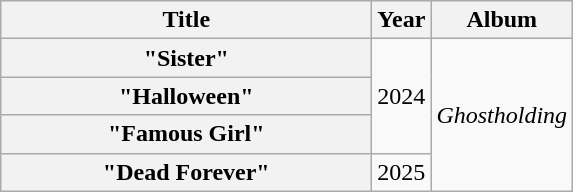<table class="wikitable plainrowheaders" style="text-align:center;">
<tr>
<th scope="col" style="width:15em;">Title</th>
<th scope="col">Year</th>
<th scope="col">Album</th>
</tr>
<tr>
<th scope="row">"Sister"</th>
<td rowspan="3">2024</td>
<td rowspan="4"><em>Ghostholding</em></td>
</tr>
<tr>
<th scope="row">"Halloween"</th>
</tr>
<tr>
<th scope="row">"Famous Girl"</th>
</tr>
<tr>
<th scope="row">"Dead Forever"</th>
<td>2025</td>
</tr>
</table>
